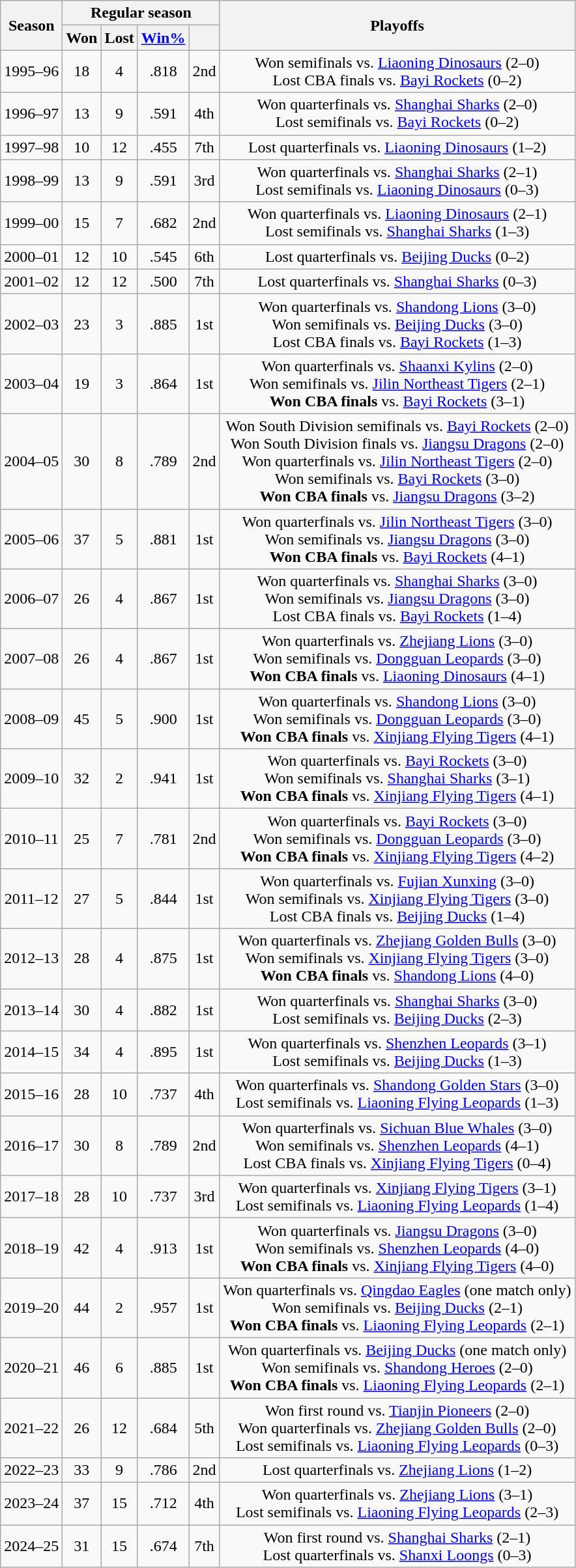<table class="wikitable" style="text-align:center; font-size:100%">
<tr>
<th rowspan="2">Season</th>
<th colspan="4">Regular season</th>
<th rowspan="2">Playoffs</th>
</tr>
<tr>
<th>Won</th>
<th>Lost</th>
<th><a href='#'>Win%</a></th>
<th></th>
</tr>
<tr>
<td>1995–96</td>
<td>18</td>
<td>4</td>
<td>.818</td>
<td>2nd</td>
<td>Won semifinals vs. <a href='#'>Liaoning Dinosaurs</a> (2–0)<br>Lost CBA finals vs. <a href='#'>Bayi Rockets</a> (0–2)</td>
</tr>
<tr>
<td>1996–97</td>
<td>13</td>
<td>9</td>
<td>.591</td>
<td>4th</td>
<td>Won quarterfinals vs. <a href='#'>Shanghai Sharks</a> (2–0)<br>Lost semifinals vs. <a href='#'>Bayi Rockets</a> (0–2)</td>
</tr>
<tr>
<td>1997–98</td>
<td>10</td>
<td>12</td>
<td>.455</td>
<td>7th</td>
<td>Lost quarterfinals vs. <a href='#'>Liaoning Dinosaurs</a> (1–2)</td>
</tr>
<tr>
<td>1998–99</td>
<td>13</td>
<td>9</td>
<td>.591</td>
<td>3rd</td>
<td>Won quarterfinals vs. <a href='#'>Shanghai Sharks</a> (2–1)<br>Lost semifinals vs. <a href='#'>Liaoning Dinosaurs</a> (0–3)</td>
</tr>
<tr>
<td>1999–00</td>
<td>15</td>
<td>7</td>
<td>.682</td>
<td>2nd</td>
<td>Won quarterfinals vs. <a href='#'>Liaoning Dinosaurs</a> (2–1)<br>Lost semifinals vs. <a href='#'>Shanghai Sharks</a> (1–3)</td>
</tr>
<tr>
<td>2000–01</td>
<td>12</td>
<td>10</td>
<td>.545</td>
<td>6th</td>
<td>Lost quarterfinals vs. <a href='#'>Beijing Ducks</a> (0–2)</td>
</tr>
<tr>
<td>2001–02</td>
<td>12</td>
<td>12</td>
<td>.500</td>
<td>7th</td>
<td>Lost quarterfinals vs. <a href='#'>Shanghai Sharks</a> (0–3)</td>
</tr>
<tr>
<td>2002–03</td>
<td>23</td>
<td>3</td>
<td>.885</td>
<td>1st</td>
<td>Won quarterfinals vs. <a href='#'>Shandong Lions</a> (3–0)<br>Won semifinals vs. <a href='#'>Beijing Ducks</a> (3–0)<br>Lost CBA finals vs. <a href='#'>Bayi Rockets</a> (1–3)</td>
</tr>
<tr>
<td>2003–04</td>
<td>19</td>
<td>3</td>
<td>.864</td>
<td>1st</td>
<td>Won quarterfinals vs. <a href='#'>Shaanxi Kylins</a> (2–0)<br>Won semifinals vs. <a href='#'>Jilin Northeast Tigers</a> (2–1)<br><strong>Won CBA finals</strong> vs. <a href='#'>Bayi Rockets</a> (3–1)</td>
</tr>
<tr>
<td>2004–05</td>
<td>30</td>
<td>8</td>
<td>.789</td>
<td>2nd</td>
<td>Won South Division semifinals vs. <a href='#'>Bayi Rockets</a> (2–0)<br>Won South Division finals vs. <a href='#'>Jiangsu Dragons</a> (2–0)<br>Won quarterfinals vs. <a href='#'>Jilin Northeast Tigers</a> (2–0)<br>Won semifinals vs. <a href='#'>Bayi Rockets</a> (3–0)<br><strong>Won CBA finals</strong> vs. <a href='#'>Jiangsu Dragons</a> (3–2)</td>
</tr>
<tr>
<td>2005–06</td>
<td>37</td>
<td>5</td>
<td>.881</td>
<td>1st</td>
<td>Won quarterfinals vs. <a href='#'>Jilin Northeast Tigers</a> (3–0)<br>Won semifinals vs. <a href='#'>Jiangsu Dragons</a> (3–0)<br><strong>Won CBA finals</strong> vs. <a href='#'>Bayi Rockets</a> (4–1)</td>
</tr>
<tr>
<td>2006–07</td>
<td>26</td>
<td>4</td>
<td>.867</td>
<td>1st</td>
<td>Won quarterfinals vs. <a href='#'>Shanghai Sharks</a> (3–0)<br>Won semifinals vs. <a href='#'>Jiangsu Dragons</a> (3–0)<br>Lost CBA finals vs. <a href='#'>Bayi Rockets</a> (1–4)</td>
</tr>
<tr>
<td>2007–08</td>
<td>26</td>
<td>4</td>
<td>.867</td>
<td>1st</td>
<td>Won quarterfinals vs. <a href='#'>Zhejiang Lions</a> (3–0)<br>Won semifinals vs. <a href='#'>Dongguan Leopards</a> (3–0)<br><strong>Won CBA finals</strong> vs. <a href='#'>Liaoning Dinosaurs</a> (4–1)</td>
</tr>
<tr>
<td>2008–09</td>
<td>45</td>
<td>5</td>
<td>.900</td>
<td>1st</td>
<td>Won quarterfinals vs. <a href='#'>Shandong Lions</a> (3–0)<br>Won semifinals vs. <a href='#'>Dongguan Leopards</a> (3–0)<br><strong>Won CBA finals</strong> vs. <a href='#'>Xinjiang Flying Tigers</a> (4–1)</td>
</tr>
<tr>
<td>2009–10</td>
<td>32</td>
<td>2</td>
<td>.941</td>
<td>1st</td>
<td>Won quarterfinals vs. <a href='#'>Bayi Rockets</a> (3–0)<br>Won semifinals vs. <a href='#'>Shanghai Sharks</a> (3–1)<br><strong>Won CBA finals</strong> vs. <a href='#'>Xinjiang Flying Tigers</a> (4–1)</td>
</tr>
<tr>
<td>2010–11</td>
<td>25</td>
<td>7</td>
<td>.781</td>
<td>2nd</td>
<td>Won quarterfinals vs. <a href='#'>Bayi Rockets</a> (3–0)<br>Won semifinals vs. <a href='#'>Dongguan Leopards</a> (3–0)<br><strong>Won CBA finals</strong> vs. <a href='#'>Xinjiang Flying Tigers</a> (4–2)</td>
</tr>
<tr>
<td>2011–12</td>
<td>27</td>
<td>5</td>
<td>.844</td>
<td>1st</td>
<td>Won quarterfinals vs. <a href='#'>Fujian Xunxing</a> (3–0)<br>Won semifinals vs. <a href='#'>Xinjiang Flying Tigers</a> (3–0)<br>Lost CBA finals vs. <a href='#'>Beijing Ducks</a> (1–4)</td>
</tr>
<tr>
<td>2012–13</td>
<td>28</td>
<td>4</td>
<td>.875</td>
<td>1st</td>
<td>Won quarterfinals vs. <a href='#'>Zhejiang Golden Bulls</a> (3–0)<br>Won semifinals vs. <a href='#'>Xinjiang Flying Tigers</a> (3–0)<br><strong>Won CBA finals</strong> vs. <a href='#'>Shandong Lions</a> (4–0)</td>
</tr>
<tr>
<td>2013–14</td>
<td>30</td>
<td>4</td>
<td>.882</td>
<td>1st</td>
<td>Won quarterfinals vs. <a href='#'>Shanghai Sharks</a> (3–0)<br>Lost semifinals vs. <a href='#'>Beijing Ducks</a> (2–3)</td>
</tr>
<tr>
<td>2014–15</td>
<td>34</td>
<td>4</td>
<td>.895</td>
<td>1st</td>
<td>Won quarterfinals vs. <a href='#'>Shenzhen Leopards</a> (3–1)<br>Lost semifinals vs. <a href='#'>Beijing Ducks</a> (1–3)</td>
</tr>
<tr>
<td>2015–16</td>
<td>28</td>
<td>10</td>
<td>.737</td>
<td>4th</td>
<td>Won quarterfinals vs. <a href='#'>Shandong Golden Stars</a> (3–0)<br>Lost semifinals vs. <a href='#'>Liaoning Flying Leopards</a> (1–3)</td>
</tr>
<tr>
<td>2016–17</td>
<td>30</td>
<td>8</td>
<td>.789</td>
<td>2nd</td>
<td>Won quarterfinals vs. <a href='#'>Sichuan Blue Whales</a> (3–0)<br>Won semifinals vs. <a href='#'>Shenzhen Leopards</a> (4–1)<br>Lost CBA finals vs. <a href='#'>Xinjiang Flying Tigers</a> (0–4)</td>
</tr>
<tr>
<td>2017–18</td>
<td>28</td>
<td>10</td>
<td>.737</td>
<td>3rd</td>
<td>Won quarterfinals vs. <a href='#'>Xinjiang Flying Tigers</a> (3–1)<br>Lost semifinals vs. <a href='#'>Liaoning Flying Leopards</a> (1–4)</td>
</tr>
<tr>
<td>2018–19</td>
<td>42</td>
<td>4</td>
<td>.913</td>
<td>1st</td>
<td>Won quarterfinals vs. <a href='#'>Jiangsu Dragons</a> (3–0)<br>Won semifinals vs. <a href='#'>Shenzhen Leopards</a> (4–0)<br><strong>Won CBA finals</strong> vs. <a href='#'>Xinjiang Flying Tigers</a> (4–0)</td>
</tr>
<tr>
<td>2019–20</td>
<td>44</td>
<td>2</td>
<td>.957</td>
<td>1st</td>
<td>Won quarterfinals vs. <a href='#'>Qingdao Eagles</a> (one match only)<br>Won semifinals vs. <a href='#'>Beijing Ducks</a> (2–1)<br><strong>Won CBA finals</strong> vs. <a href='#'>Liaoning Flying Leopards</a> (2–1)</td>
</tr>
<tr>
<td>2020–21</td>
<td>46</td>
<td>6</td>
<td>.885</td>
<td>1st</td>
<td>Won quarterfinals vs. <a href='#'>Beijing Ducks</a> (one match only)<br>Won semifinals vs. <a href='#'>Shandong Heroes</a> (2–0)<br><strong>Won CBA finals</strong> vs. <a href='#'>Liaoning Flying Leopards</a> (2–1)</td>
</tr>
<tr>
<td>2021–22</td>
<td>26</td>
<td>12</td>
<td>.684</td>
<td>5th</td>
<td>Won first round vs. <a href='#'>Tianjin Pioneers</a> (2–0)<br>Won quarterfinals vs. <a href='#'>Zhejiang Golden Bulls</a> (2–0)<br>Lost semifinals vs. <a href='#'>Liaoning Flying Leopards</a> (0–3)</td>
</tr>
<tr>
<td>2022–23</td>
<td>33</td>
<td>9</td>
<td>.786</td>
<td>2nd</td>
<td>Lost quarterfinals vs. <a href='#'>Zhejiang Lions</a> (1–2)</td>
</tr>
<tr>
<td>2023–24</td>
<td>37</td>
<td>15</td>
<td>.712</td>
<td>4th</td>
<td>Won quarterfinals vs. <a href='#'>Zhejiang Lions</a> (3–1)<br>Lost semifinals vs. <a href='#'>Liaoning Flying Leopards</a> (2–3)</td>
</tr>
<tr>
<td>2024–25</td>
<td>31</td>
<td>15</td>
<td>.674</td>
<td>7th</td>
<td>Won first round vs. <a href='#'>Shanghai Sharks</a> (2–1)<br>Lost quarterfinals vs. <a href='#'>Shanxi Loongs</a> (0–3)</td>
</tr>
</table>
